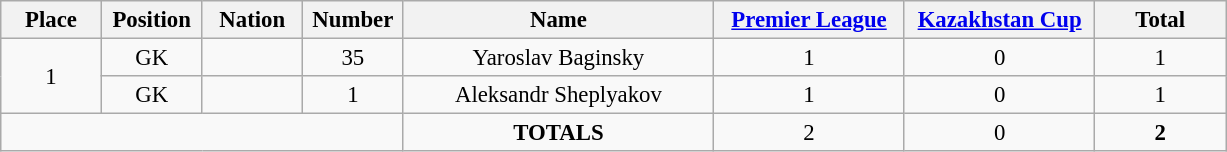<table class="wikitable" style="font-size: 95%; text-align: center;">
<tr>
<th width=60>Place</th>
<th width=60>Position</th>
<th width=60>Nation</th>
<th width=60>Number</th>
<th width=200>Name</th>
<th width=120><a href='#'>Premier League</a></th>
<th width=120><a href='#'>Kazakhstan Cup</a></th>
<th width=80>Total</th>
</tr>
<tr>
<td rowspan="2">1</td>
<td>GK</td>
<td></td>
<td>35</td>
<td>Yaroslav Baginsky</td>
<td>1</td>
<td>0</td>
<td>1</td>
</tr>
<tr>
<td>GK</td>
<td></td>
<td>1</td>
<td>Aleksandr Sheplyakov</td>
<td>1</td>
<td>0</td>
<td>1</td>
</tr>
<tr>
<td colspan="4"></td>
<td><strong>TOTALS</strong></td>
<td>2</td>
<td>0</td>
<td><strong>2</strong></td>
</tr>
</table>
